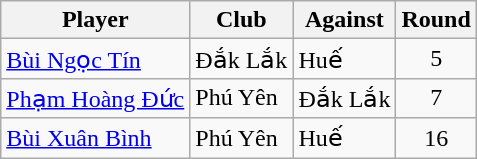<table class="wikitable" style="text-align:center;">
<tr>
<th>Player</th>
<th>Club</th>
<th>Against</th>
<th>Round</th>
</tr>
<tr>
<td align="left"> <a href='#'>Bùi Ngọc Tín</a></td>
<td style="text-align:left;">Đắk Lắk</td>
<td style="text-align:left;">Huế</td>
<td>5</td>
</tr>
<tr>
<td align="left"> <a href='#'>Phạm Hoàng Đức</a></td>
<td style="text-align:left;">Phú Yên</td>
<td style="text-align:left;">Đắk Lắk</td>
<td>7</td>
</tr>
<tr>
<td align="left"> <a href='#'>Bùi Xuân Bình</a></td>
<td style="text-align:left;">Phú Yên</td>
<td style="text-align:left;">Huế</td>
<td>16</td>
</tr>
</table>
